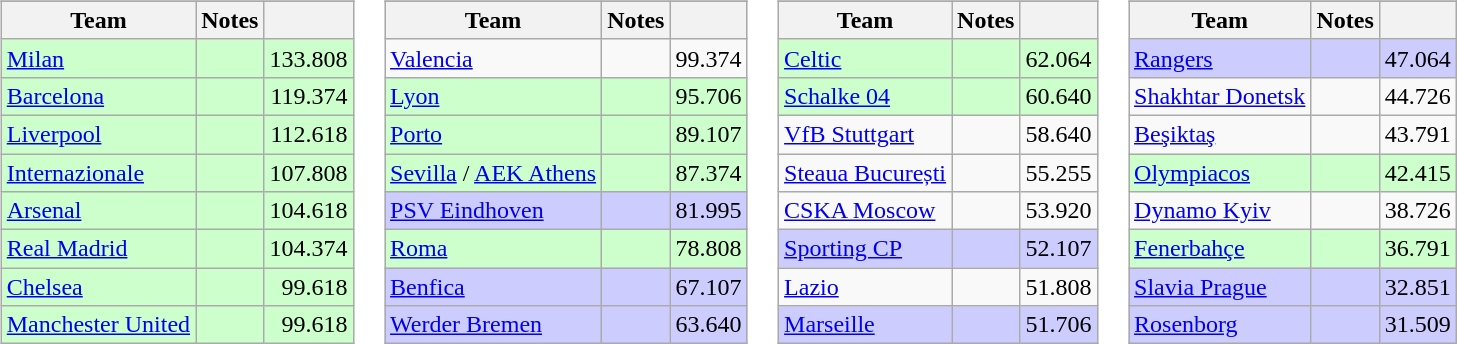<table>
<tr valign=top>
<td><br><table class="wikitable">
<tr>
</tr>
<tr>
<th>Team</th>
<th>Notes</th>
<th></th>
</tr>
<tr bgcolor=#ccffcc>
<td> <a href='#'>Milan</a></td>
<td></td>
<td align=right>133.808</td>
</tr>
<tr bgcolor=#ccffcc>
<td> <a href='#'>Barcelona</a></td>
<td></td>
<td align=right>119.374</td>
</tr>
<tr bgcolor=#ccffcc>
<td> <a href='#'>Liverpool</a></td>
<td></td>
<td align=right>112.618</td>
</tr>
<tr bgcolor=#ccffcc>
<td> <a href='#'>Internazionale</a></td>
<td></td>
<td align=right>107.808</td>
</tr>
<tr bgcolor=#ccffcc>
<td> <a href='#'>Arsenal</a></td>
<td></td>
<td align=right>104.618</td>
</tr>
<tr bgcolor=#ccffcc>
<td> <a href='#'>Real Madrid</a></td>
<td></td>
<td align=right>104.374</td>
</tr>
<tr bgcolor=#ccffcc>
<td> <a href='#'>Chelsea</a></td>
<td></td>
<td align=right>99.618</td>
</tr>
<tr bgcolor=#ccffcc>
<td> <a href='#'>Manchester United</a></td>
<td></td>
<td align=right>99.618</td>
</tr>
</table>
</td>
<td><br><table class="wikitable">
<tr>
</tr>
<tr>
<th>Team</th>
<th>Notes</th>
<th></th>
</tr>
<tr>
<td> <a href='#'>Valencia</a></td>
<td></td>
<td align=right>99.374</td>
</tr>
<tr bgcolor=#ccffcc>
<td> <a href='#'>Lyon</a></td>
<td></td>
<td align=right>95.706</td>
</tr>
<tr bgcolor=#ccffcc>
<td> <a href='#'>Porto</a></td>
<td></td>
<td align=right>89.107</td>
</tr>
<tr bgcolor=#ccffcc>
<td> <a href='#'>Sevilla</a> /  <a href='#'>AEK Athens</a></td>
<td></td>
<td align=right>87.374</td>
</tr>
<tr bgcolor=#ccccff>
<td> <a href='#'>PSV Eindhoven</a></td>
<td></td>
<td align=right>81.995</td>
</tr>
<tr bgcolor=#ccffcc>
<td> <a href='#'>Roma</a></td>
<td></td>
<td align=right>78.808</td>
</tr>
<tr bgcolor=#ccccff>
<td> <a href='#'>Benfica</a></td>
<td></td>
<td align=right>67.107</td>
</tr>
<tr bgcolor=#ccccff>
<td> <a href='#'>Werder Bremen</a></td>
<td></td>
<td align=right>63.640</td>
</tr>
</table>
</td>
<td><br><table class="wikitable">
<tr>
</tr>
<tr>
<th>Team</th>
<th>Notes</th>
<th></th>
</tr>
<tr bgcolor=#ccffcc>
<td> <a href='#'>Celtic</a></td>
<td></td>
<td align=right>62.064</td>
</tr>
<tr bgcolor=#ccffcc>
<td> <a href='#'>Schalke 04</a></td>
<td></td>
<td align=right>60.640</td>
</tr>
<tr>
<td> <a href='#'>VfB Stuttgart</a></td>
<td></td>
<td align=right>58.640</td>
</tr>
<tr>
<td> <a href='#'>Steaua București</a></td>
<td></td>
<td align=right>55.255</td>
</tr>
<tr>
<td> <a href='#'>CSKA Moscow</a></td>
<td></td>
<td align=right>53.920</td>
</tr>
<tr bgcolor=#ccccff>
<td> <a href='#'>Sporting CP</a></td>
<td></td>
<td align=right>52.107</td>
</tr>
<tr>
<td> <a href='#'>Lazio</a></td>
<td></td>
<td align=right>51.808</td>
</tr>
<tr bgcolor=#ccccff>
<td> <a href='#'>Marseille</a></td>
<td></td>
<td align=right>51.706</td>
</tr>
</table>
</td>
<td><br><table class="wikitable">
<tr>
</tr>
<tr>
<th>Team</th>
<th>Notes</th>
<th></th>
</tr>
<tr bgcolor=#ccccff>
<td> <a href='#'>Rangers</a></td>
<td></td>
<td align=right>47.064</td>
</tr>
<tr>
<td> <a href='#'>Shakhtar Donetsk</a></td>
<td></td>
<td align=right>44.726</td>
</tr>
<tr>
<td> <a href='#'>Beşiktaş</a></td>
<td></td>
<td align=right>43.791</td>
</tr>
<tr bgcolor=#ccffcc>
<td> <a href='#'>Olympiacos</a></td>
<td></td>
<td align=right>42.415</td>
</tr>
<tr>
<td> <a href='#'>Dynamo Kyiv</a></td>
<td></td>
<td align=right>38.726</td>
</tr>
<tr bgcolor=#ccffcc>
<td> <a href='#'>Fenerbahçe</a></td>
<td></td>
<td align=right>36.791</td>
</tr>
<tr bgcolor=#ccccff>
<td> <a href='#'>Slavia Prague</a></td>
<td></td>
<td align=right>32.851</td>
</tr>
<tr bgcolor=#ccccff>
<td> <a href='#'>Rosenborg</a></td>
<td></td>
<td align=right>31.509</td>
</tr>
</table>
</td>
</tr>
</table>
